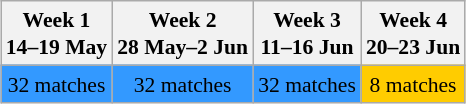<table class="wikitable" style="margin:0.9em auto; font-size:90%; line-height:1.25em; width:800">
<tr>
<th>Week 1<br>14–19 May</th>
<th>Week 2<br>28 May–2 Jun</th>
<th>Week 3<br>11–16 Jun</th>
<th>Week 4<br>20–23 Jun</th>
</tr>
<tr align="center">
<td bgcolor=#3399ff>32 matches</td>
<td bgcolor=#3399ff>32 matches</td>
<td bgcolor=#3399ff>32 matches</td>
<td bgcolor=#ffcc00>8 matches</td>
</tr>
</table>
